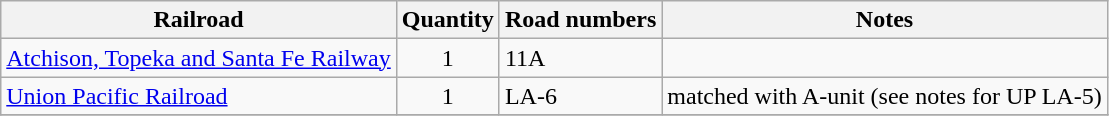<table class="wikitable">
<tr>
<th>Railroad</th>
<th>Quantity</th>
<th>Road numbers</th>
<th>Notes</th>
</tr>
<tr>
<td><a href='#'>Atchison, Topeka and Santa Fe Railway</a></td>
<td align=center>1</td>
<td>11A</td>
<td></td>
</tr>
<tr>
<td><a href='#'>Union Pacific Railroad</a></td>
<td align=center>1</td>
<td>LA-6</td>
<td>matched with A-unit (see notes for UP LA-5)</td>
</tr>
<tr>
</tr>
</table>
